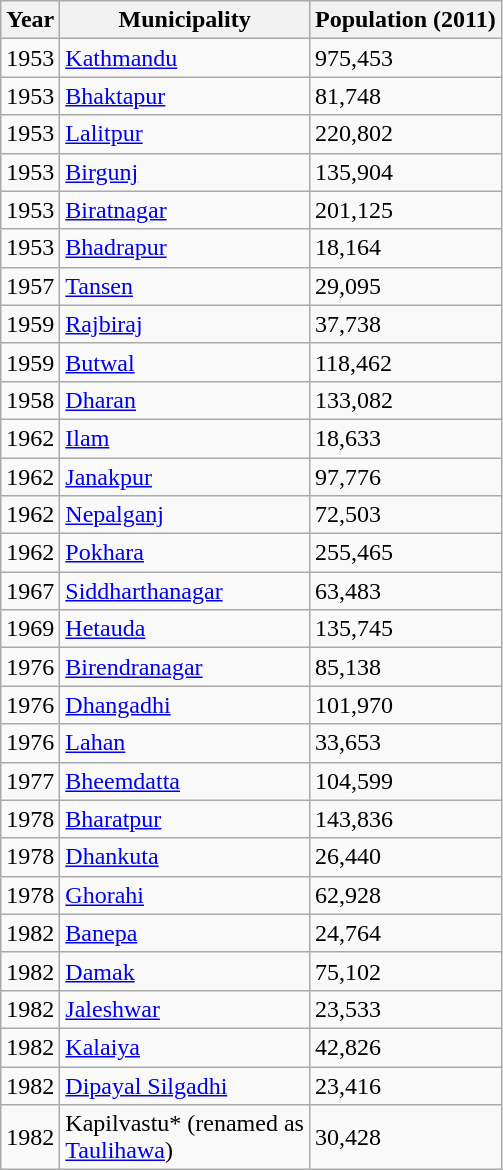<table class="wikitable sortable">
<tr>
<th>Year</th>
<th>Municipality</th>
<th>Population (2011)</th>
</tr>
<tr>
<td>1953</td>
<td><a href='#'>Kathmandu</a></td>
<td>975,453</td>
</tr>
<tr>
<td>1953</td>
<td><a href='#'>Bhaktapur</a></td>
<td>81,748</td>
</tr>
<tr>
<td>1953</td>
<td><a href='#'>Lalitpur</a></td>
<td>220,802</td>
</tr>
<tr>
<td>1953</td>
<td><a href='#'>Birgunj</a></td>
<td>135,904</td>
</tr>
<tr>
<td>1953</td>
<td><a href='#'>Biratnagar</a></td>
<td>201,125</td>
</tr>
<tr>
<td>1953</td>
<td><a href='#'>Bhadrapur</a></td>
<td>18,164</td>
</tr>
<tr>
<td>1957</td>
<td><a href='#'>Tansen</a></td>
<td>29,095</td>
</tr>
<tr>
<td>1959</td>
<td><a href='#'>Rajbiraj</a></td>
<td>37,738</td>
</tr>
<tr>
<td>1959</td>
<td><a href='#'>Butwal</a></td>
<td>118,462</td>
</tr>
<tr>
<td>1958</td>
<td><a href='#'>Dharan</a></td>
<td>133,082</td>
</tr>
<tr>
<td>1962</td>
<td><a href='#'>Ilam</a></td>
<td>18,633</td>
</tr>
<tr>
<td>1962</td>
<td><a href='#'>Janakpur</a></td>
<td>97,776</td>
</tr>
<tr>
<td>1962</td>
<td><a href='#'>Nepalganj</a></td>
<td>72,503</td>
</tr>
<tr>
<td>1962</td>
<td><a href='#'>Pokhara</a></td>
<td>255,465</td>
</tr>
<tr>
<td>1967</td>
<td><a href='#'>Siddharthanagar</a></td>
<td>63,483</td>
</tr>
<tr>
<td>1969</td>
<td><a href='#'>Hetauda</a></td>
<td>135,745</td>
</tr>
<tr>
<td>1976</td>
<td><a href='#'>Birendranagar</a></td>
<td>85,138</td>
</tr>
<tr>
<td>1976</td>
<td><a href='#'>Dhangadhi</a></td>
<td>101,970</td>
</tr>
<tr>
<td>1976</td>
<td><a href='#'>Lahan</a></td>
<td>33,653</td>
</tr>
<tr>
<td>1977</td>
<td><a href='#'>Bheemdatta</a></td>
<td>104,599</td>
</tr>
<tr>
<td>1978</td>
<td><a href='#'>Bharatpur</a></td>
<td>143,836</td>
</tr>
<tr>
<td>1978</td>
<td><a href='#'>Dhankuta</a></td>
<td>26,440</td>
</tr>
<tr>
<td>1978</td>
<td><a href='#'>Ghorahi</a></td>
<td>62,928</td>
</tr>
<tr>
<td>1982</td>
<td><a href='#'>Banepa</a></td>
<td>24,764</td>
</tr>
<tr>
<td>1982</td>
<td><a href='#'>Damak</a></td>
<td>75,102</td>
</tr>
<tr>
<td>1982</td>
<td><a href='#'>Jaleshwar</a></td>
<td>23,533</td>
</tr>
<tr>
<td>1982</td>
<td><a href='#'>Kalaiya</a></td>
<td>42,826</td>
</tr>
<tr>
<td>1982</td>
<td><a href='#'>Dipayal Silgadhi</a></td>
<td>23,416</td>
</tr>
<tr>
<td>1982</td>
<td>Kapilvastu* (renamed as<br><a href='#'>Taulihawa</a>)</td>
<td>30,428</td>
</tr>
</table>
